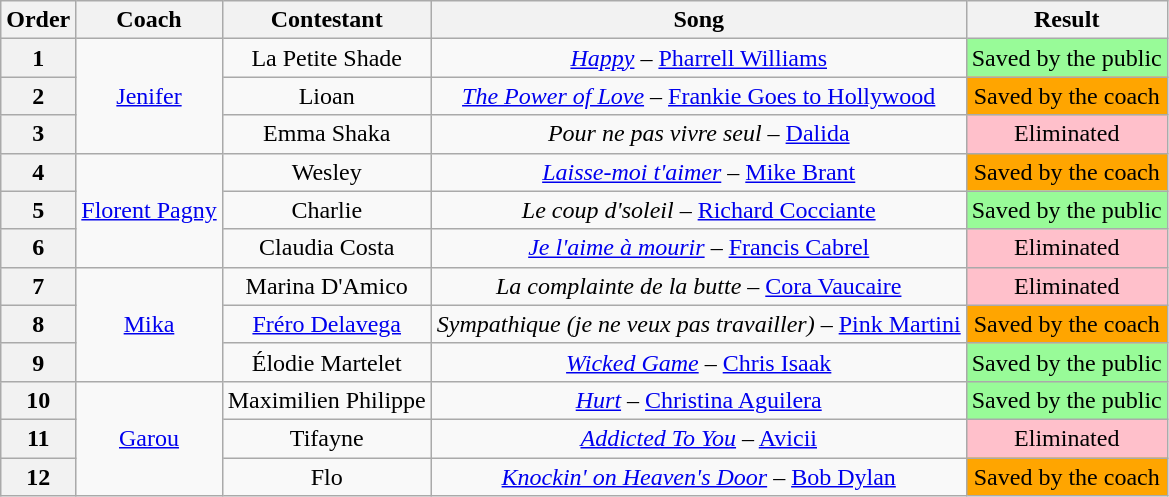<table class="wikitable sortable" style="text-align: center; width: auto;">
<tr>
<th>Order</th>
<th>Coach</th>
<th>Contestant</th>
<th>Song</th>
<th>Result</th>
</tr>
<tr>
<th>1</th>
<td rowspan=3><a href='#'>Jenifer</a></td>
<td>La Petite Shade</td>
<td><em><a href='#'>Happy</a></em> – <a href='#'>Pharrell Williams</a></td>
<td style="background:palegreen">Saved by the public</td>
</tr>
<tr>
<th>2</th>
<td>Lioan</td>
<td><em><a href='#'>The Power of Love</a></em> – <a href='#'>Frankie Goes to Hollywood</a></td>
<td style="background:orange">Saved by the coach</td>
</tr>
<tr>
<th>3</th>
<td>Emma Shaka</td>
<td><em>Pour ne pas vivre seul</em> – <a href='#'>Dalida</a></td>
<td style="background:pink">Eliminated</td>
</tr>
<tr>
<th>4</th>
<td rowspan=3><a href='#'>Florent Pagny</a></td>
<td>Wesley</td>
<td><em><a href='#'>Laisse-moi t'aimer</a></em> – <a href='#'>Mike Brant</a></td>
<td style="background:orange">Saved by the coach</td>
</tr>
<tr>
<th>5</th>
<td>Charlie</td>
<td><em>Le coup d'soleil</em> – <a href='#'>Richard Cocciante</a></td>
<td style="background:palegreen">Saved by the public</td>
</tr>
<tr>
<th>6</th>
<td>Claudia Costa</td>
<td><em><a href='#'>Je l'aime à mourir</a></em> – <a href='#'>Francis Cabrel</a></td>
<td style="background:pink">Eliminated</td>
</tr>
<tr>
<th>7</th>
<td rowspan=3><a href='#'>Mika</a></td>
<td>Marina D'Amico</td>
<td><em>La complainte de la butte</em> – <a href='#'>Cora Vaucaire</a></td>
<td style="background:pink">Eliminated</td>
</tr>
<tr>
<th>8</th>
<td><a href='#'>Fréro Delavega</a></td>
<td><em>Sympathique (je ne veux pas travailler)</em> – <a href='#'>Pink Martini</a></td>
<td style="background:orange">Saved by the coach</td>
</tr>
<tr>
<th>9</th>
<td>Élodie Martelet</td>
<td><em><a href='#'>Wicked Game</a></em> – <a href='#'>Chris Isaak</a></td>
<td style="background:palegreen">Saved by the public</td>
</tr>
<tr>
<th>10</th>
<td rowspan=3><a href='#'>Garou</a></td>
<td>Maximilien Philippe</td>
<td><em><a href='#'>Hurt</a></em> – <a href='#'>Christina Aguilera</a></td>
<td style="background:palegreen">Saved by the public</td>
</tr>
<tr>
<th>11</th>
<td>Tifayne</td>
<td><em><a href='#'>Addicted To You</a></em> – <a href='#'>Avicii</a></td>
<td style="background:pink">Eliminated</td>
</tr>
<tr>
<th>12</th>
<td>Flo</td>
<td><em><a href='#'>Knockin' on Heaven's Door</a></em> – <a href='#'>Bob Dylan</a></td>
<td style="background:orange">Saved by the coach</td>
</tr>
</table>
